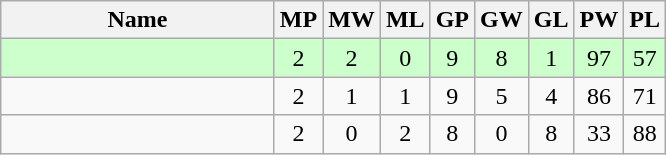<table class=wikitable style="text-align:center">
<tr>
<th width=175>Name</th>
<th width=20>MP</th>
<th width=20>MW</th>
<th width=20>ML</th>
<th width=20>GP</th>
<th width=20>GW</th>
<th width=20>GL</th>
<th width=20>PW</th>
<th width=20>PL</th>
</tr>
<tr style="background-color:#ccffcc;">
<td style="text-align:left;"><strong></strong></td>
<td>2</td>
<td>2</td>
<td>0</td>
<td>9</td>
<td>8</td>
<td>1</td>
<td>97</td>
<td>57</td>
</tr>
<tr>
<td style="text-align:left;"></td>
<td>2</td>
<td>1</td>
<td>1</td>
<td>9</td>
<td>5</td>
<td>4</td>
<td>86</td>
<td>71</td>
</tr>
<tr>
<td style="text-align:left;"></td>
<td>2</td>
<td>0</td>
<td>2</td>
<td>8</td>
<td>0</td>
<td>8</td>
<td>33</td>
<td>88</td>
</tr>
</table>
